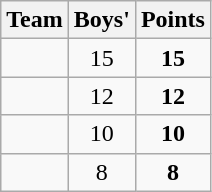<table class=wikitable style="text-align:center">
<tr>
<th>Team</th>
<th>Boys'</th>
<th>Points</th>
</tr>
<tr>
<td align=left></td>
<td>15</td>
<td><strong>15</strong></td>
</tr>
<tr>
<td align=left></td>
<td>12</td>
<td><strong>12</strong></td>
</tr>
<tr>
<td align=left></td>
<td>10</td>
<td><strong>10</strong></td>
</tr>
<tr>
<td align=left></td>
<td>8</td>
<td><strong>8</strong></td>
</tr>
</table>
